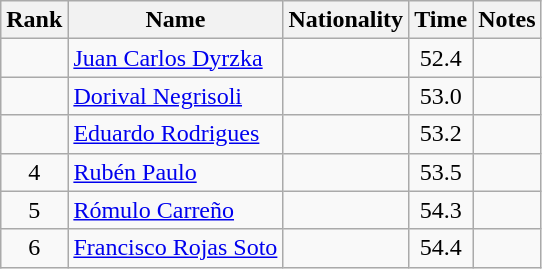<table class="wikitable sortable" style="text-align:center">
<tr>
<th>Rank</th>
<th>Name</th>
<th>Nationality</th>
<th>Time</th>
<th>Notes</th>
</tr>
<tr>
<td></td>
<td align=left><a href='#'>Juan Carlos Dyrzka</a></td>
<td align=left></td>
<td>52.4</td>
<td></td>
</tr>
<tr>
<td></td>
<td align=left><a href='#'>Dorival Negrisoli</a></td>
<td align=left></td>
<td>53.0</td>
<td></td>
</tr>
<tr>
<td></td>
<td align=left><a href='#'>Eduardo Rodrigues</a></td>
<td align=left></td>
<td>53.2</td>
<td></td>
</tr>
<tr>
<td>4</td>
<td align=left><a href='#'>Rubén Paulo</a></td>
<td align=left></td>
<td>53.5</td>
<td></td>
</tr>
<tr>
<td>5</td>
<td align=left><a href='#'>Rómulo Carreño</a></td>
<td align=left></td>
<td>54.3</td>
<td></td>
</tr>
<tr>
<td>6</td>
<td align=left><a href='#'>Francisco Rojas Soto</a></td>
<td align=left></td>
<td>54.4</td>
<td></td>
</tr>
</table>
